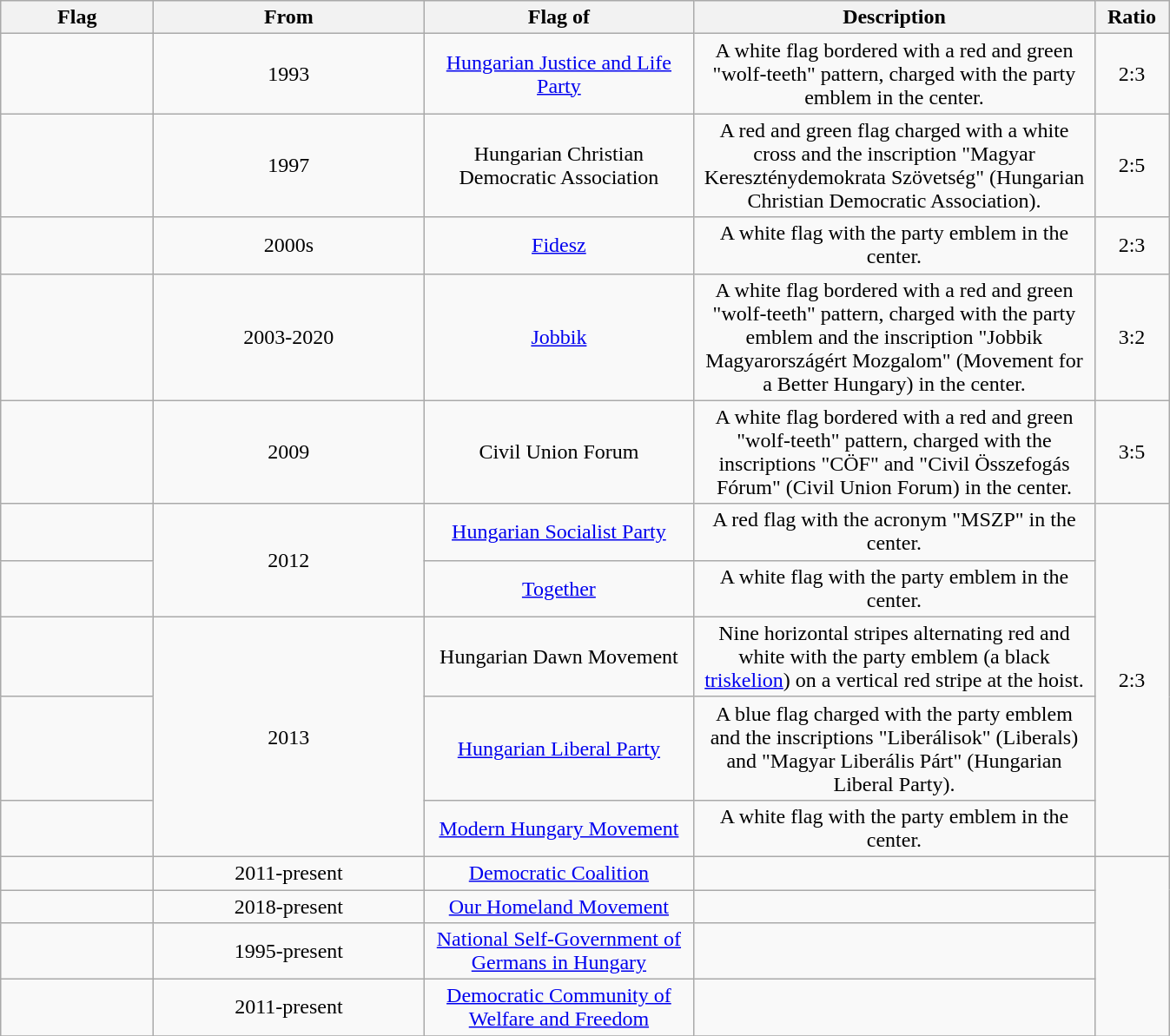<table class="wikitable" style="text-align:center;">
<tr>
<th width="110">Flag</th>
<th width="200">From</th>
<th width="200">Flag of</th>
<th width="300">Description</th>
<th width="50">Ratio</th>
</tr>
<tr>
<td></td>
<td>1993</td>
<td><a href='#'>Hungarian Justice and Life Party</a></td>
<td>A white flag bordered with a red and green "wolf-teeth" pattern, charged with the party emblem in the center.</td>
<td>2:3</td>
</tr>
<tr>
<td></td>
<td>1997</td>
<td>Hungarian Christian Democratic Association</td>
<td>A red and green flag charged with a white cross and the inscription "Magyar Kereszténydemokrata Szövetség" (Hungarian Christian Democratic Association).</td>
<td> 2:5</td>
</tr>
<tr>
<td></td>
<td>2000s</td>
<td><a href='#'>Fidesz</a></td>
<td>A white flag with the party emblem in the center.</td>
<td>2:3</td>
</tr>
<tr>
<td></td>
<td>2003-2020</td>
<td><a href='#'>Jobbik</a></td>
<td>A white flag bordered with a red and green "wolf-teeth" pattern, charged with the party emblem and the inscription "Jobbik Magyarországért Mozgalom" (Movement for a Better Hungary) in the center.</td>
<td>3:2</td>
</tr>
<tr>
<td></td>
<td>2009</td>
<td>Civil Union Forum</td>
<td>A white flag bordered with a red and green "wolf-teeth" pattern, charged with the inscriptions "CÖF" and "Civil Összefogás Fórum" (Civil Union Forum) in the center.</td>
<td>3:5</td>
</tr>
<tr>
<td></td>
<td rowspan="2">2012</td>
<td><a href='#'>Hungarian Socialist Party</a></td>
<td>A red flag with the acronym "MSZP" in the center.</td>
<td rowspan="5">2:3</td>
</tr>
<tr>
<td></td>
<td><a href='#'>Together</a></td>
<td>A white flag with the party emblem in the center.</td>
</tr>
<tr>
<td></td>
<td rowspan="3">2013</td>
<td>Hungarian Dawn Movement</td>
<td>Nine horizontal stripes alternating red and white with the party emblem (a black <a href='#'>triskelion</a>) on a vertical red stripe at the hoist.</td>
</tr>
<tr>
<td></td>
<td><a href='#'>Hungarian Liberal Party</a></td>
<td>A blue flag charged with the party emblem and the inscriptions "Liberálisok" (Liberals) and "Magyar Liberális Párt" (Hungarian Liberal Party).</td>
</tr>
<tr>
<td></td>
<td><a href='#'>Modern Hungary Movement</a></td>
<td>A white flag with the party emblem in the center.</td>
</tr>
<tr>
<td></td>
<td>2011-present</td>
<td><a href='#'>Democratic Coalition</a></td>
<td></td>
</tr>
<tr>
<td></td>
<td>2018-present</td>
<td><a href='#'>Our Homeland Movement</a></td>
<td></td>
</tr>
<tr>
<td></td>
<td>1995-present</td>
<td><a href='#'>National Self-Government of Germans in Hungary</a></td>
<td></td>
</tr>
<tr>
<td></td>
<td>2011-present</td>
<td><a href='#'>Democratic Community of Welfare and Freedom</a></td>
<td></td>
</tr>
<tr>
</tr>
</table>
